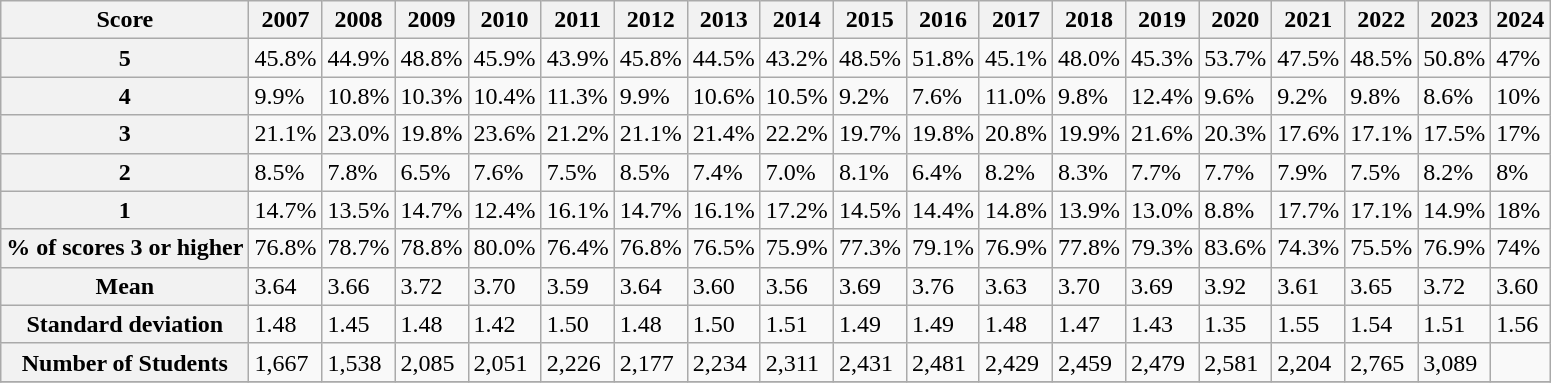<table class="wikitable">
<tr>
<th>Score</th>
<th>2007</th>
<th>2008</th>
<th>2009</th>
<th>2010</th>
<th>2011</th>
<th>2012</th>
<th>2013</th>
<th>2014</th>
<th>2015</th>
<th>2016</th>
<th>2017</th>
<th>2018</th>
<th>2019</th>
<th>2020</th>
<th>2021</th>
<th>2022</th>
<th>2023</th>
<th>2024</th>
</tr>
<tr>
<th>5</th>
<td>45.8%</td>
<td>44.9%</td>
<td>48.8%</td>
<td>45.9%</td>
<td>43.9%</td>
<td>45.8%</td>
<td>44.5%</td>
<td>43.2%</td>
<td>48.5%</td>
<td>51.8%</td>
<td>45.1%</td>
<td>48.0%</td>
<td>45.3%</td>
<td>53.7%</td>
<td>47.5%</td>
<td>48.5%</td>
<td>50.8%</td>
<td>47%</td>
</tr>
<tr>
<th>4</th>
<td>9.9%</td>
<td>10.8%</td>
<td>10.3%</td>
<td>10.4%</td>
<td>11.3%</td>
<td>9.9%</td>
<td>10.6%</td>
<td>10.5%</td>
<td>9.2%</td>
<td>7.6%</td>
<td>11.0%</td>
<td>9.8%</td>
<td>12.4%</td>
<td>9.6%</td>
<td>9.2%</td>
<td>9.8%</td>
<td>8.6%</td>
<td>10%</td>
</tr>
<tr>
<th>3</th>
<td>21.1%</td>
<td>23.0%</td>
<td>19.8%</td>
<td>23.6%</td>
<td>21.2%</td>
<td>21.1%</td>
<td>21.4%</td>
<td>22.2%</td>
<td>19.7%</td>
<td>19.8%</td>
<td>20.8%</td>
<td>19.9%</td>
<td>21.6%</td>
<td>20.3%</td>
<td>17.6%</td>
<td>17.1%</td>
<td>17.5%</td>
<td>17%</td>
</tr>
<tr>
<th>2</th>
<td>8.5%</td>
<td>7.8%</td>
<td>6.5%</td>
<td>7.6%</td>
<td>7.5%</td>
<td>8.5%</td>
<td>7.4%</td>
<td>7.0%</td>
<td>8.1%</td>
<td>6.4%</td>
<td>8.2%</td>
<td>8.3%</td>
<td>7.7%</td>
<td>7.7%</td>
<td>7.9%</td>
<td>7.5%</td>
<td>8.2%</td>
<td>8%</td>
</tr>
<tr>
<th>1</th>
<td>14.7%</td>
<td>13.5%</td>
<td>14.7%</td>
<td>12.4%</td>
<td>16.1%</td>
<td>14.7%</td>
<td>16.1%</td>
<td>17.2%</td>
<td>14.5%</td>
<td>14.4%</td>
<td>14.8%</td>
<td>13.9%</td>
<td>13.0%</td>
<td>8.8%</td>
<td>17.7%</td>
<td>17.1%</td>
<td>14.9%</td>
<td>18%</td>
</tr>
<tr>
<th>% of scores 3 or higher</th>
<td>76.8%</td>
<td>78.7%</td>
<td>78.8%</td>
<td>80.0%</td>
<td>76.4%</td>
<td>76.8%</td>
<td>76.5%</td>
<td>75.9%</td>
<td>77.3%</td>
<td>79.1%</td>
<td>76.9%</td>
<td>77.8%</td>
<td>79.3%</td>
<td>83.6%</td>
<td>74.3%</td>
<td>75.5%</td>
<td>76.9%</td>
<td>74%</td>
</tr>
<tr>
<th>Mean</th>
<td>3.64</td>
<td>3.66</td>
<td>3.72</td>
<td>3.70</td>
<td>3.59</td>
<td>3.64</td>
<td>3.60</td>
<td>3.56</td>
<td>3.69</td>
<td>3.76</td>
<td>3.63</td>
<td>3.70</td>
<td>3.69</td>
<td>3.92</td>
<td>3.61</td>
<td>3.65</td>
<td>3.72</td>
<td>3.60</td>
</tr>
<tr>
<th>Standard deviation</th>
<td>1.48</td>
<td>1.45</td>
<td>1.48</td>
<td>1.42</td>
<td>1.50</td>
<td>1.48</td>
<td>1.50</td>
<td>1.51</td>
<td>1.49</td>
<td>1.49</td>
<td>1.48</td>
<td>1.47</td>
<td>1.43</td>
<td>1.35</td>
<td>1.55</td>
<td>1.54</td>
<td>1.51</td>
<td>1.56</td>
</tr>
<tr>
<th>Number of Students</th>
<td>1,667</td>
<td>1,538</td>
<td>2,085</td>
<td>2,051</td>
<td>2,226</td>
<td>2,177</td>
<td>2,234</td>
<td>2,311</td>
<td>2,431</td>
<td>2,481</td>
<td>2,429</td>
<td>2,459</td>
<td>2,479</td>
<td>2,581</td>
<td>2,204</td>
<td>2,765</td>
<td>3,089</td>
<td></td>
</tr>
<tr>
</tr>
</table>
